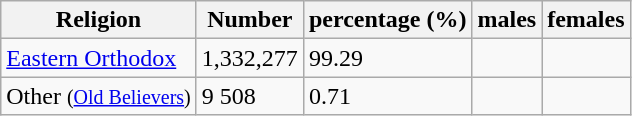<table align="center" class="wikitable TablePager">
<tr>
<th>Religion</th>
<th>Number</th>
<th>percentage (%)</th>
<th>males</th>
<th>females</th>
</tr>
<tr ---->
<td><a href='#'>Eastern Orthodox</a></td>
<td>1,332,277</td>
<td>99.29</td>
<td></td>
<td></td>
</tr>
<tr ---->
<td>Other <small>(<a href='#'>Old Believers</a>)</small></td>
<td>9 508</td>
<td>0.71</td>
<td></td>
<td></td>
</tr>
</table>
